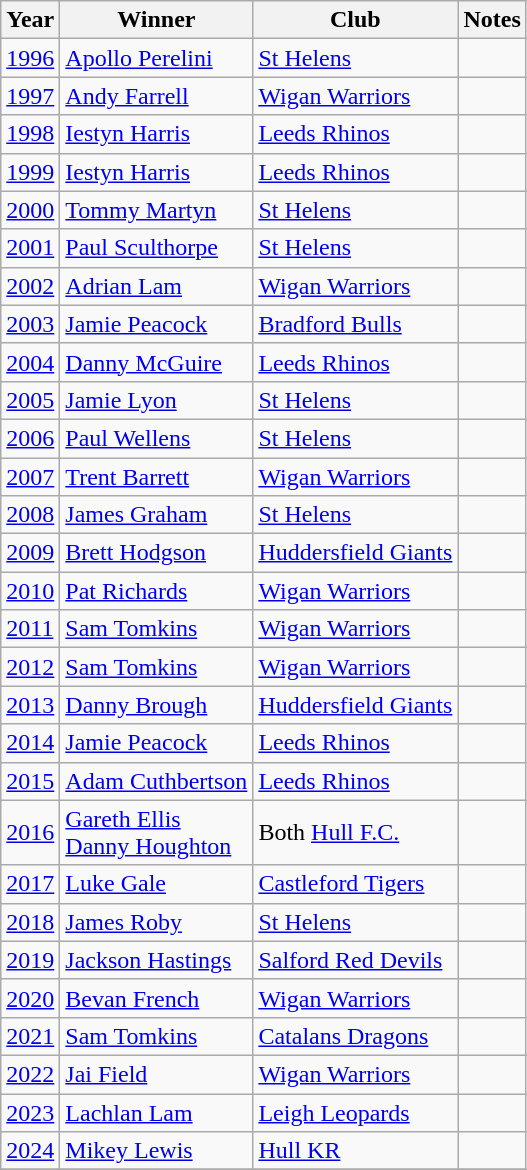<table class="wikitable">
<tr>
<th>Year</th>
<th>Winner</th>
<th>Club</th>
<th>Notes</th>
</tr>
<tr>
<td><a href='#'>1996</a></td>
<td><a href='#'>Apollo Perelini</a></td>
<td><a href='#'>St Helens</a></td>
<td></td>
</tr>
<tr>
<td><a href='#'>1997</a></td>
<td><a href='#'>Andy Farrell</a></td>
<td><a href='#'>Wigan Warriors</a></td>
<td></td>
</tr>
<tr>
<td><a href='#'>1998</a></td>
<td><a href='#'>Iestyn Harris</a></td>
<td><a href='#'>Leeds Rhinos</a></td>
<td></td>
</tr>
<tr>
<td><a href='#'>1999</a></td>
<td><a href='#'>Iestyn Harris</a></td>
<td><a href='#'>Leeds Rhinos</a></td>
<td></td>
</tr>
<tr>
<td><a href='#'>2000</a></td>
<td><a href='#'>Tommy Martyn</a></td>
<td><a href='#'>St Helens</a></td>
<td></td>
</tr>
<tr>
<td><a href='#'>2001</a></td>
<td><a href='#'>Paul Sculthorpe</a></td>
<td><a href='#'>St Helens</a></td>
<td></td>
</tr>
<tr>
<td><a href='#'>2002</a></td>
<td><a href='#'>Adrian Lam</a></td>
<td><a href='#'>Wigan Warriors</a></td>
<td></td>
</tr>
<tr>
<td><a href='#'>2003</a></td>
<td><a href='#'>Jamie Peacock</a></td>
<td><a href='#'>Bradford Bulls</a></td>
<td></td>
</tr>
<tr>
<td><a href='#'>2004</a></td>
<td><a href='#'>Danny McGuire</a></td>
<td><a href='#'>Leeds Rhinos</a></td>
<td></td>
</tr>
<tr>
<td><a href='#'>2005</a></td>
<td><a href='#'>Jamie Lyon</a></td>
<td><a href='#'>St Helens</a></td>
<td></td>
</tr>
<tr>
<td><a href='#'>2006</a></td>
<td><a href='#'>Paul Wellens</a></td>
<td><a href='#'>St Helens</a></td>
<td></td>
</tr>
<tr>
<td><a href='#'>2007</a></td>
<td><a href='#'>Trent Barrett</a></td>
<td><a href='#'>Wigan Warriors</a></td>
<td></td>
</tr>
<tr>
<td><a href='#'>2008</a></td>
<td><a href='#'>James Graham</a></td>
<td><a href='#'>St Helens</a></td>
<td></td>
</tr>
<tr>
<td><a href='#'>2009</a></td>
<td><a href='#'>Brett Hodgson</a></td>
<td><a href='#'>Huddersfield Giants</a></td>
<td></td>
</tr>
<tr>
<td><a href='#'>2010</a></td>
<td><a href='#'>Pat Richards</a></td>
<td><a href='#'>Wigan Warriors</a></td>
<td></td>
</tr>
<tr>
<td><a href='#'>2011</a></td>
<td><a href='#'>Sam Tomkins</a></td>
<td><a href='#'>Wigan Warriors</a></td>
<td></td>
</tr>
<tr>
<td><a href='#'>2012</a></td>
<td><a href='#'>Sam Tomkins</a></td>
<td><a href='#'>Wigan Warriors</a></td>
<td></td>
</tr>
<tr>
<td><a href='#'>2013</a></td>
<td><a href='#'>Danny Brough</a></td>
<td><a href='#'>Huddersfield Giants</a></td>
<td></td>
</tr>
<tr>
<td><a href='#'>2014</a></td>
<td><a href='#'>Jamie Peacock</a></td>
<td><a href='#'>Leeds Rhinos</a></td>
<td></td>
</tr>
<tr>
<td><a href='#'>2015</a></td>
<td><a href='#'>Adam Cuthbertson</a></td>
<td><a href='#'>Leeds Rhinos</a></td>
<td></td>
</tr>
<tr>
<td><a href='#'>2016</a></td>
<td><a href='#'>Gareth Ellis</a> <br> <a href='#'>Danny Houghton</a></td>
<td>Both <a href='#'>Hull F.C.</a></td>
<td></td>
</tr>
<tr>
<td><a href='#'>2017</a></td>
<td><a href='#'>Luke Gale</a></td>
<td><a href='#'>Castleford Tigers</a></td>
<td></td>
</tr>
<tr>
<td><a href='#'>2018</a></td>
<td><a href='#'>James Roby</a></td>
<td><a href='#'>St Helens</a></td>
<td></td>
</tr>
<tr>
<td><a href='#'>2019</a></td>
<td><a href='#'>Jackson Hastings</a></td>
<td><a href='#'>Salford Red Devils</a></td>
<td></td>
</tr>
<tr>
<td><a href='#'>2020</a></td>
<td><a href='#'>Bevan French</a></td>
<td><a href='#'>Wigan Warriors</a></td>
<td></td>
</tr>
<tr>
<td><a href='#'>2021</a></td>
<td><a href='#'>Sam Tomkins</a></td>
<td><a href='#'>Catalans Dragons</a></td>
<td></td>
</tr>
<tr>
<td><a href='#'>2022</a></td>
<td><a href='#'>Jai Field</a></td>
<td><a href='#'>Wigan Warriors</a></td>
<td></td>
</tr>
<tr>
<td><a href='#'>2023</a></td>
<td><a href='#'>Lachlan Lam</a></td>
<td><a href='#'>Leigh Leopards</a></td>
<td></td>
</tr>
<tr>
<td><a href='#'>2024</a></td>
<td><a href='#'>Mikey Lewis</a></td>
<td><a href='#'>Hull KR</a></td>
<td></td>
</tr>
<tr>
</tr>
</table>
